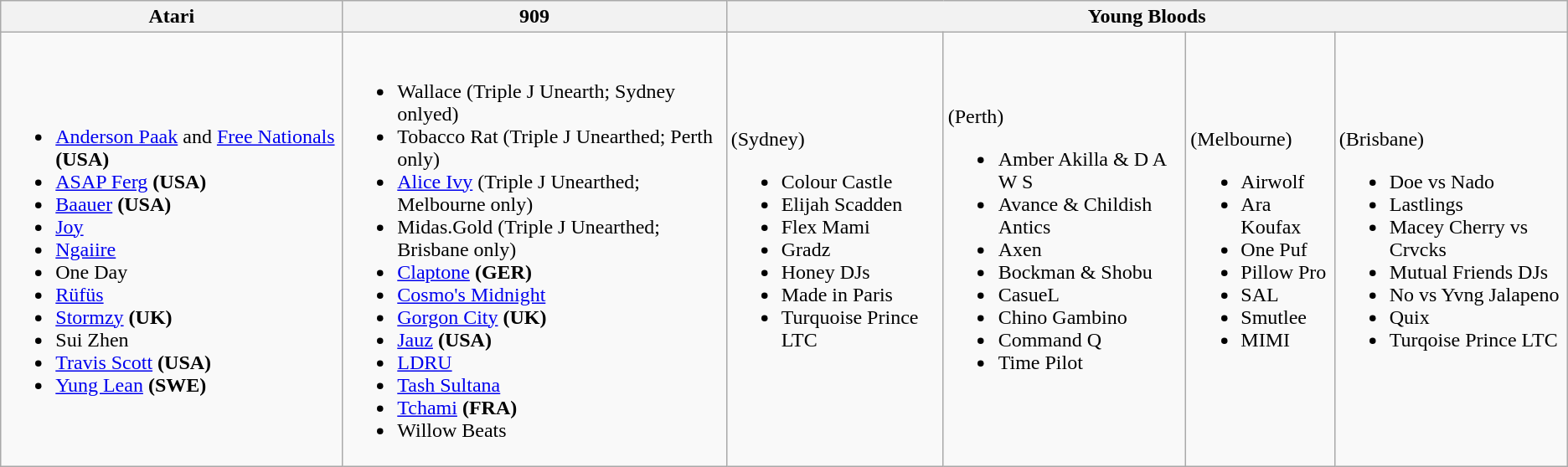<table class="wikitable">
<tr>
<th>Atari</th>
<th>909</th>
<th colspan="4">Young Bloods</th>
</tr>
<tr>
<td><br><ul><li><a href='#'>Anderson Paak</a> and <a href='#'>Free Nationals</a> <strong>(USA)</strong></li><li><a href='#'>ASAP Ferg</a> <strong>(USA)</strong></li><li><a href='#'>Baauer</a> <strong>(USA)</strong></li><li><a href='#'>Joy</a></li><li><a href='#'>Ngaiire</a></li><li>One Day</li><li><a href='#'>Rüfüs</a></li><li><a href='#'>Stormzy</a> <strong>(UK)</strong></li><li>Sui Zhen</li><li><a href='#'>Travis Scott</a> <strong>(USA)</strong></li><li><a href='#'>Yung Lean</a> <strong>(SWE)</strong></li></ul></td>
<td><br><ul><li>Wallace (Triple J Unearth; Sydney onlyed)</li><li>Tobacco Rat (Triple J Unearthed; Perth only)</li><li><a href='#'>Alice Ivy</a> (Triple J Unearthed; Melbourne only)</li><li>Midas.Gold (Triple J Unearthed; Brisbane only)</li><li><a href='#'>Claptone</a> <strong>(GER)</strong></li><li><a href='#'>Cosmo's Midnight</a></li><li><a href='#'>Gorgon City</a> <strong>(UK)</strong></li><li><a href='#'>Jauz</a> <strong>(USA)</strong></li><li><a href='#'>LDRU</a></li><li><a href='#'>Tash Sultana</a></li><li><a href='#'>Tchami</a> <strong>(FRA)</strong></li><li>Willow Beats</li></ul></td>
<td>(Sydney)<br><ul><li>Colour Castle</li><li>Elijah Scadden</li><li>Flex Mami</li><li>Gradz</li><li>Honey DJs</li><li>Made in Paris</li><li>Turquoise Prince LTC</li></ul></td>
<td>(Perth)<br><ul><li>Amber Akilla & D A W S</li><li>Avance & Childish Antics</li><li>Axen</li><li>Bockman & Shobu</li><li>CasueL</li><li>Chino Gambino</li><li>Command Q</li><li>Time Pilot</li></ul></td>
<td>(Melbourne)<br><ul><li>Airwolf</li><li>Ara Koufax</li><li>One Puf</li><li>Pillow Pro</li><li>SAL</li><li>Smutlee</li><li>MIMI</li></ul></td>
<td>(Brisbane)<br><ul><li>Doe vs Nado</li><li>Lastlings</li><li>Macey Cherry vs Crvcks</li><li>Mutual Friends DJs</li><li>No vs Yvng Jalapeno</li><li>Quix</li><li>Turqoise Prince LTC</li></ul></td>
</tr>
</table>
